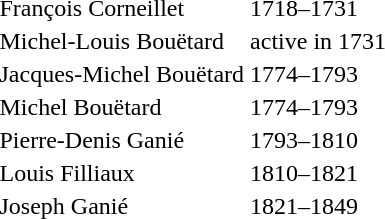<table>
<tr>
<td>François Corneillet</td>
<td>1718–1731</td>
</tr>
<tr>
<td>Michel-Louis Bouëtard</td>
<td>active in 1731</td>
</tr>
<tr>
<td>Jacques-Michel Bouëtard</td>
<td>1774–1793</td>
</tr>
<tr>
<td>Michel Bouëtard</td>
<td>1774–1793</td>
</tr>
<tr>
<td>Pierre-Denis Ganié</td>
<td>1793–1810</td>
</tr>
<tr>
<td>Louis Filliaux</td>
<td>1810–1821</td>
</tr>
<tr>
<td>Joseph Ganié</td>
<td>1821–1849</td>
</tr>
</table>
